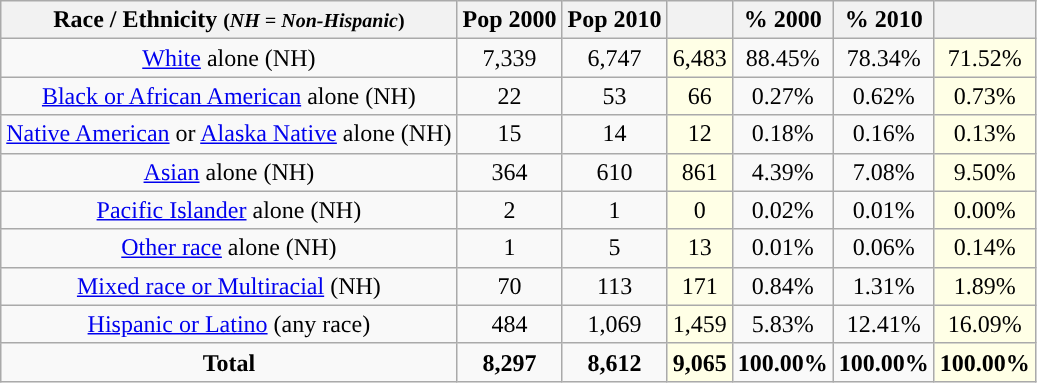<table class="wikitable" style="text-align:center;">
<tr>
<th>Race / Ethnicity <small>(<em>NH = Non-Hispanic</em>)</small></th>
<th>Pop 2000</th>
<th>Pop 2010</th>
<th></th>
<th>% 2000</th>
<th>% 2010</th>
<th></th>
</tr>
<tr>
<td><a href='#'>White</a> alone (NH)</td>
<td>7,339</td>
<td>6,747</td>
<td style='background: #ffffe6;'>6,483</td>
<td>88.45%</td>
<td>78.34%</td>
<td style='background: #ffffe6;'>71.52%</td>
</tr>
<tr>
<td><a href='#'>Black or African American</a> alone (NH)</td>
<td>22</td>
<td>53</td>
<td style='background: #ffffe6;'>66</td>
<td>0.27%</td>
<td>0.62%</td>
<td style='background: #ffffe6;'>0.73%</td>
</tr>
<tr>
<td><a href='#'>Native American</a> or <a href='#'>Alaska Native</a> alone (NH)</td>
<td>15</td>
<td>14</td>
<td style='background: #ffffe6;'>12</td>
<td>0.18%</td>
<td>0.16%</td>
<td style='background: #ffffe6;'>0.13%</td>
</tr>
<tr>
<td><a href='#'>Asian</a> alone (NH)</td>
<td>364</td>
<td>610</td>
<td style='background: #ffffe6;'>861</td>
<td>4.39%</td>
<td>7.08%</td>
<td style='background: #ffffe6;'>9.50%</td>
</tr>
<tr>
<td><a href='#'>Pacific Islander</a> alone (NH)</td>
<td>2</td>
<td>1</td>
<td style='background: #ffffe6;'>0</td>
<td>0.02%</td>
<td>0.01%</td>
<td style='background: #ffffe6;'>0.00%</td>
</tr>
<tr>
<td><a href='#'>Other race</a> alone (NH)</td>
<td>1</td>
<td>5</td>
<td style='background: #ffffe6;'>13</td>
<td>0.01%</td>
<td>0.06%</td>
<td style='background: #ffffe6;'>0.14%</td>
</tr>
<tr>
<td><a href='#'>Mixed race or Multiracial</a> (NH)</td>
<td>70</td>
<td>113</td>
<td style='background: #ffffe6;'>171</td>
<td>0.84%</td>
<td>1.31%</td>
<td style='background: #ffffe6;'>1.89%</td>
</tr>
<tr>
<td><a href='#'>Hispanic or Latino</a> (any race)</td>
<td>484</td>
<td>1,069</td>
<td style='background: #ffffe6;'>1,459</td>
<td>5.83%</td>
<td>12.41%</td>
<td style='background: #ffffe6;'>16.09%</td>
</tr>
<tr>
<td><strong>Total</strong></td>
<td><strong>8,297</strong></td>
<td><strong>8,612</strong></td>
<td style='background: #ffffe6;'><strong>9,065</strong></td>
<td><strong>100.00%</strong></td>
<td><strong>100.00%</strong></td>
<td style='background: #ffffe6;'><strong>100.00%</strong></td>
</tr>
</table>
